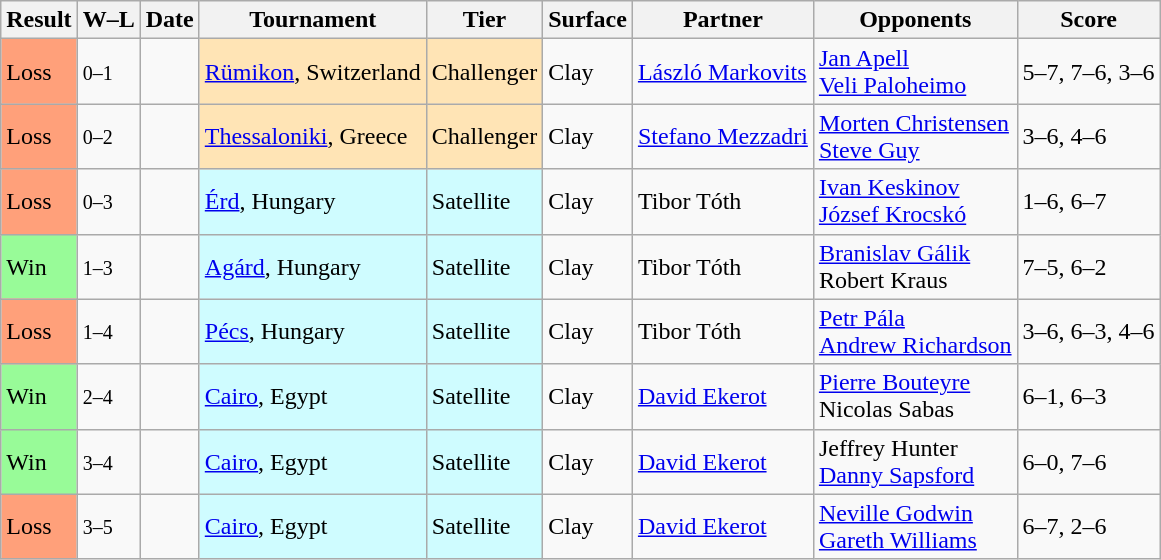<table class="sortable wikitable">
<tr>
<th>Result</th>
<th class="unsortable">W–L</th>
<th>Date</th>
<th>Tournament</th>
<th>Tier</th>
<th>Surface</th>
<th>Partner</th>
<th>Opponents</th>
<th class="unsortable">Score</th>
</tr>
<tr>
<td bgcolor=FFA07A>Loss</td>
<td><small>0–1</small></td>
<td></td>
<td style="background:moccasin;"><a href='#'>Rümikon</a>, Switzerland</td>
<td style="background:moccasin;">Challenger</td>
<td>Clay</td>
<td> <a href='#'>László Markovits</a></td>
<td> <a href='#'>Jan Apell</a><br> <a href='#'>Veli Paloheimo</a></td>
<td>5–7, 7–6, 3–6</td>
</tr>
<tr>
<td bgcolor=FFA07A>Loss</td>
<td><small>0–2</small></td>
<td></td>
<td style="background:moccasin;"><a href='#'>Thessaloniki</a>, Greece</td>
<td style="background:moccasin;">Challenger</td>
<td>Clay</td>
<td> <a href='#'>Stefano Mezzadri</a></td>
<td> <a href='#'>Morten Christensen</a><br> <a href='#'>Steve Guy</a></td>
<td>3–6, 4–6</td>
</tr>
<tr>
<td bgcolor=FFA07A>Loss</td>
<td><small>0–3</small></td>
<td></td>
<td style="background:#cffcff;"><a href='#'>Érd</a>, Hungary</td>
<td style="background:#cffcff;">Satellite</td>
<td>Clay</td>
<td> Tibor Tóth</td>
<td> <a href='#'>Ivan Keskinov</a><br> <a href='#'>József Krocskó</a></td>
<td>1–6, 6–7</td>
</tr>
<tr>
<td bgcolor=98FB98>Win</td>
<td><small>1–3</small></td>
<td></td>
<td style="background:#cffcff;"><a href='#'>Agárd</a>, Hungary</td>
<td style="background:#cffcff;">Satellite</td>
<td>Clay</td>
<td> Tibor Tóth</td>
<td> <a href='#'>Branislav Gálik</a><br> Robert Kraus</td>
<td>7–5, 6–2</td>
</tr>
<tr>
<td bgcolor=FFA07A>Loss</td>
<td><small>1–4</small></td>
<td></td>
<td style="background:#cffcff;"><a href='#'>Pécs</a>, Hungary</td>
<td style="background:#cffcff;">Satellite</td>
<td>Clay</td>
<td> Tibor Tóth</td>
<td> <a href='#'>Petr Pála</a><br> <a href='#'>Andrew Richardson</a></td>
<td>3–6, 6–3, 4–6</td>
</tr>
<tr>
<td bgcolor=98FB98>Win</td>
<td><small>2–4</small></td>
<td></td>
<td style="background:#cffcff;"><a href='#'>Cairo</a>, Egypt</td>
<td style="background:#cffcff;">Satellite</td>
<td>Clay</td>
<td> <a href='#'>David Ekerot</a></td>
<td> <a href='#'>Pierre Bouteyre</a><br> Nicolas Sabas</td>
<td>6–1, 6–3</td>
</tr>
<tr>
<td bgcolor=98FB98>Win</td>
<td><small>3–4</small></td>
<td></td>
<td style="background:#cffcff;"><a href='#'>Cairo</a>, Egypt</td>
<td style="background:#cffcff;">Satellite</td>
<td>Clay</td>
<td> <a href='#'>David Ekerot</a></td>
<td> Jeffrey Hunter<br> <a href='#'>Danny Sapsford</a></td>
<td>6–0, 7–6</td>
</tr>
<tr>
<td bgcolor=FFA07A>Loss</td>
<td><small>3–5</small></td>
<td></td>
<td style="background:#cffcff;"><a href='#'>Cairo</a>, Egypt</td>
<td style="background:#cffcff;">Satellite</td>
<td>Clay</td>
<td> <a href='#'>David Ekerot</a></td>
<td> <a href='#'>Neville Godwin</a><br> <a href='#'>Gareth Williams</a></td>
<td>6–7, 2–6</td>
</tr>
</table>
